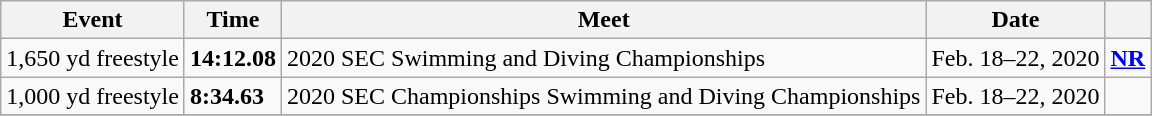<table class="wikitable">
<tr bgcolor="#eeeeee">
<th>Event</th>
<th>Time</th>
<th>Meet</th>
<th>Date</th>
<th></th>
</tr>
<tr>
<td>1,650 yd freestyle</td>
<td><strong>14:12.08</strong></td>
<td>2020 SEC Swimming and Diving Championships</td>
<td>Feb. 18–22, 2020</td>
<td><a href='#'><strong>NR</strong></a></td>
</tr>
<tr>
<td>1,000 yd freestyle</td>
<td><strong>8:34.63</strong></td>
<td>2020 SEC Championships Swimming and Diving Championships</td>
<td>Feb. 18–22, 2020</td>
<td></td>
</tr>
<tr>
</tr>
</table>
